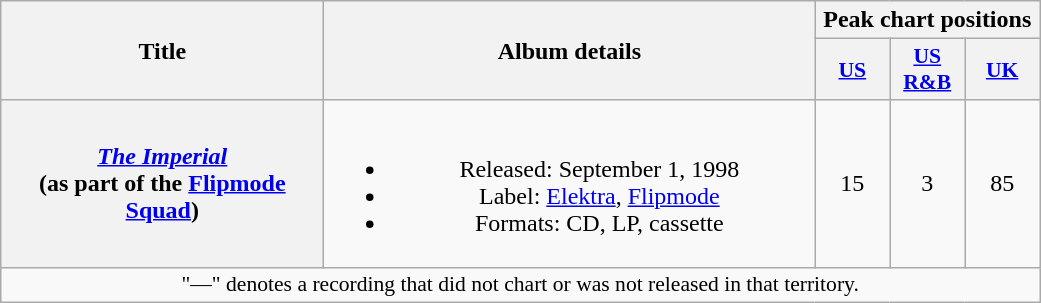<table class="wikitable plainrowheaders" style="text-align:center;">
<tr>
<th scope="col" rowspan="2" style="width:13em;">Title</th>
<th scope="col" rowspan="2" style="width:20em;">Album details</th>
<th scope="col" colspan="3">Peak chart positions</th>
</tr>
<tr>
<th scope="col" style="width:3em;font-size:90%;"><a href='#'>US</a><br></th>
<th scope="col" style="width:3em;font-size:90%;"><a href='#'>US<br>R&B</a><br></th>
<th scope="col" style="width:3em;font-size:90%;"><a href='#'>UK</a><br></th>
</tr>
<tr>
<th scope="row"><em><a href='#'>The Imperial</a></em><br><span>(as part of the <a href='#'>Flipmode Squad</a>)</span></th>
<td><br><ul><li>Released: September 1, 1998</li><li>Label: <a href='#'>Elektra</a>, <a href='#'>Flipmode</a></li><li>Formats: CD, LP, cassette</li></ul></td>
<td>15</td>
<td>3</td>
<td>85</td>
</tr>
<tr>
<td colspan="5" style="font-size:90%">"—" denotes a recording that did not chart or was not released in that territory.</td>
</tr>
</table>
